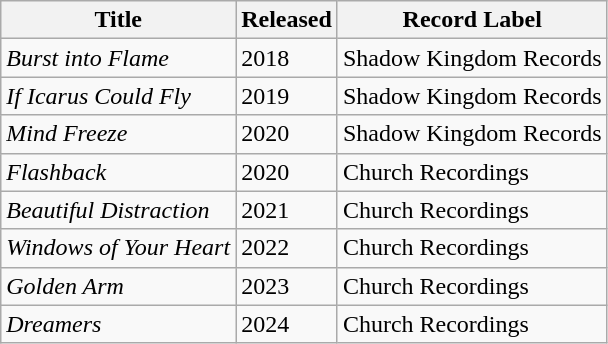<table class="wikitable">
<tr>
<th>Title</th>
<th>Released</th>
<th>Record Label</th>
</tr>
<tr>
<td><em>Burst into Flame</em></td>
<td>2018</td>
<td>Shadow Kingdom Records</td>
</tr>
<tr>
<td><em>If Icarus Could Fly</em></td>
<td>2019</td>
<td>Shadow Kingdom Records</td>
</tr>
<tr>
<td><em>Mind Freeze</em></td>
<td>2020</td>
<td>Shadow Kingdom Records</td>
</tr>
<tr>
<td><em>Flashback</em></td>
<td>2020</td>
<td>Church Recordings</td>
</tr>
<tr>
<td><em>Beautiful Distraction</em></td>
<td>2021</td>
<td>Church Recordings</td>
</tr>
<tr>
<td><em>Windows of Your Heart</em></td>
<td>2022</td>
<td>Church Recordings</td>
</tr>
<tr>
<td><em>Golden Arm</em></td>
<td>2023</td>
<td>Church Recordings</td>
</tr>
<tr>
<td><em>Dreamers</em></td>
<td>2024</td>
<td>Church Recordings</td>
</tr>
</table>
